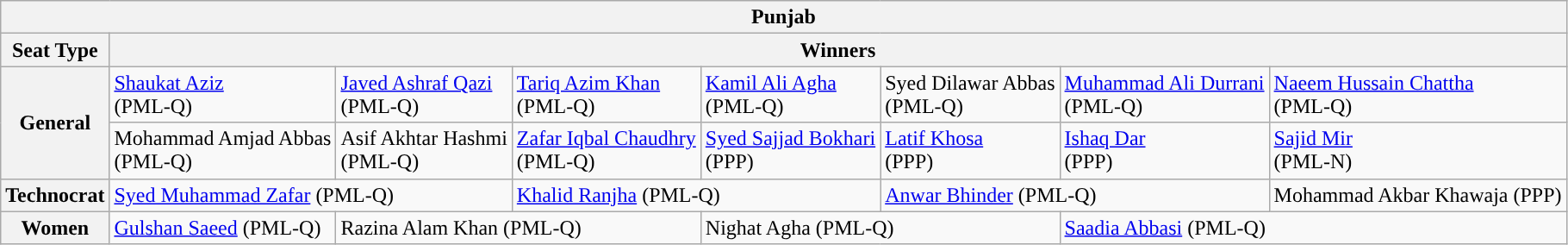<table class="wikitable">
<tr>
<th colspan="8">Punjab</th>
</tr>
<tr>
<th>Seat Type</th>
<th colspan="7">Winners</th>
</tr>
<tr>
<th rowspan="2">General</th>
<td style="background:"><a href='#'>Shaukat Aziz</a><br>(PML-Q)</td>
<td style="background:"><a href='#'>Javed Ashraf Qazi</a><br>(PML-Q)</td>
<td style="background:"><a href='#'>Tariq Azim Khan</a><br>(PML-Q)</td>
<td style="background:"><a href='#'>Kamil Ali Agha</a><br>(PML-Q)</td>
<td style="background:">Syed Dilawar Abbas<br>(PML-Q)</td>
<td style="background:"><a href='#'>Muhammad Ali Durrani</a><br>(PML-Q)</td>
<td style="background:"><a href='#'>Naeem Hussain Chattha</a><br>(PML-Q)</td>
</tr>
<tr>
<td style="background:">Mohammad Amjad Abbas<br>(PML-Q)</td>
<td style="background:">Asif Akhtar Hashmi<br>(PML-Q)</td>
<td style="background:"><a href='#'>Zafar Iqbal Chaudhry</a><br>(PML-Q)</td>
<td style="background:"><a href='#'>Syed Sajjad Bokhari</a><br>(PPP)</td>
<td style="background:"><a href='#'>Latif Khosa</a><br>(PPP)</td>
<td style="background:"><a href='#'>Ishaq Dar</a><br>(PPP)</td>
<td style="background:"><a href='#'>Sajid Mir</a><br>(PML-N)</td>
</tr>
<tr>
<th>Technocrat</th>
<td colspan="2" style="background:"><a href='#'>Syed Muhammad Zafar</a> (PML-Q)</td>
<td colspan="2" style="background:"><a href='#'>Khalid Ranjha</a> (PML-Q)</td>
<td colspan="2" style="background:"><a href='#'>Anwar Bhinder</a> (PML-Q)</td>
<td colspan="1" style="background:">Mohammad Akbar Khawaja (PPP)</td>
</tr>
<tr>
<th>Women</th>
<td colspan="1" style="background:"><a href='#'>Gulshan Saeed</a> (PML-Q)</td>
<td colspan="2" style="background:">Razina Alam Khan (PML-Q)</td>
<td colspan="2" style="background:">Nighat Agha (PML-Q)</td>
<td colspan="2" style="background:"><a href='#'>Saadia Abbasi</a> (PML-Q)</td>
</tr>
</table>
